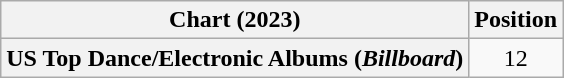<table class="wikitable plainrowheaders" style="text-align:center">
<tr>
<th scope="col">Chart (2023)</th>
<th scope="col">Position</th>
</tr>
<tr>
<th scope="row">US Top Dance/Electronic Albums (<em>Billboard</em>)</th>
<td>12</td>
</tr>
</table>
